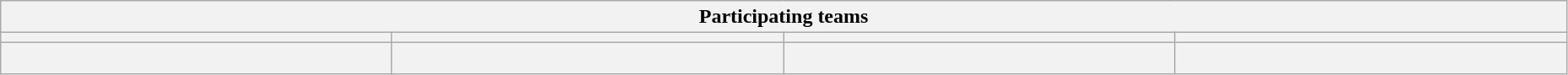<table class="wikitable" style="width:98%;">
<tr>
<th colspan="4">Participating teams</th>
</tr>
<tr>
<th width=17%> </th>
<th width=17%></th>
<th width=17%></th>
<th width=17%></th>
</tr>
<tr>
<th width=17%> </th>
<th width=17%></th>
<th width=17%></th>
<th width=17%></th>
</tr>
</table>
